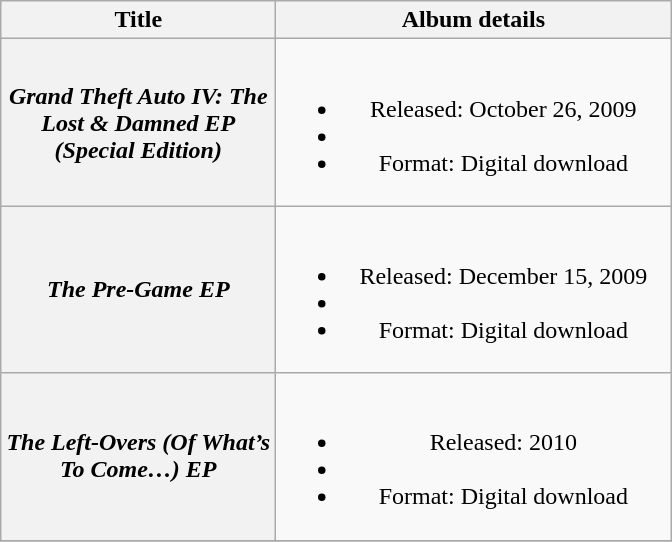<table class="wikitable plainrowheaders" style="text-align:center;">
<tr>
<th scope="col" style="width:11em;">Title</th>
<th scope="col" style="width:16em;">Album details</th>
</tr>
<tr>
<th scope="row"><em>Grand Theft Auto IV: The Lost & Damned EP (Special Edition)</em></th>
<td><br><ul><li>Released: October 26, 2009</li><li></li><li>Format: Digital download</li></ul></td>
</tr>
<tr>
<th scope="row"><em>The Pre-Game EP</em></th>
<td><br><ul><li>Released: December 15, 2009</li><li></li><li>Format: Digital download</li></ul></td>
</tr>
<tr>
<th scope="row"><em>The Left-Overs (Of What’s To Come…) EP</em></th>
<td><br><ul><li>Released: 2010</li><li></li><li>Format: Digital download</li></ul></td>
</tr>
<tr>
</tr>
</table>
